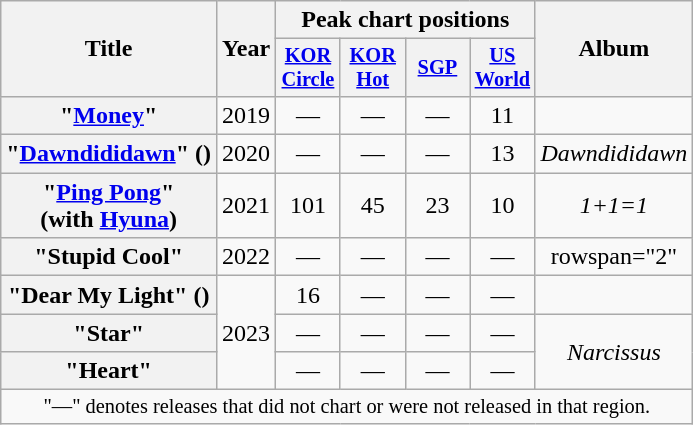<table class="wikitable plainrowheaders" style="text-align:center;">
<tr>
<th scope="col" rowspan="2">Title</th>
<th scope="col" rowspan="2">Year</th>
<th scope="col" colspan="4">Peak chart positions</th>
<th scope="col" rowspan="2">Album</th>
</tr>
<tr>
<th scope="col" style="width:2.7em;font-size:85%;"><a href='#'>KOR<br>Circle</a><br></th>
<th scope="col" style="width:2.7em;font-size:85%;"><a href='#'>KOR<br>Hot</a> <br></th>
<th scope="col" style="font-size:85%; width:2.7em"><a href='#'>SGP</a><br></th>
<th scope="col" style="font-size:85%; width:2.7em"><a href='#'>US World</a><br></th>
</tr>
<tr>
<th scope="row">"<a href='#'>Money</a>"</th>
<td>2019</td>
<td>—</td>
<td>—</td>
<td>—</td>
<td>11</td>
<td></td>
</tr>
<tr>
<th scope="row">"<a href='#'>Dawndididawn</a>" ()<br></th>
<td>2020</td>
<td>—</td>
<td>—</td>
<td>—</td>
<td>13</td>
<td><em>Dawndididawn</em></td>
</tr>
<tr>
<th scope="row">"<a href='#'>Ping Pong</a>"<br><span>(with <a href='#'>Hyuna</a>)</span></th>
<td>2021</td>
<td>101</td>
<td>45</td>
<td>23</td>
<td>10</td>
<td><em>1+1=1</em></td>
</tr>
<tr>
<th scope="row">"Stupid Cool"</th>
<td>2022</td>
<td>—</td>
<td>—</td>
<td>—</td>
<td>—</td>
<td>rowspan="2" </td>
</tr>
<tr>
<th scope="row">"Dear My Light" ()</th>
<td rowspan="3">2023</td>
<td>16</td>
<td>—</td>
<td>—</td>
<td>—</td>
</tr>
<tr>
<th scope="row">"Star"</th>
<td>—</td>
<td>—</td>
<td>—</td>
<td>—</td>
<td rowspan="2"><em>Narcissus</em></td>
</tr>
<tr>
<th scope="row">"Heart"</th>
<td>—</td>
<td>—</td>
<td>—</td>
<td>—</td>
</tr>
<tr>
<td colspan="7" style="font-size:85%">"—" denotes releases that did not chart or were not released in that region.</td>
</tr>
</table>
